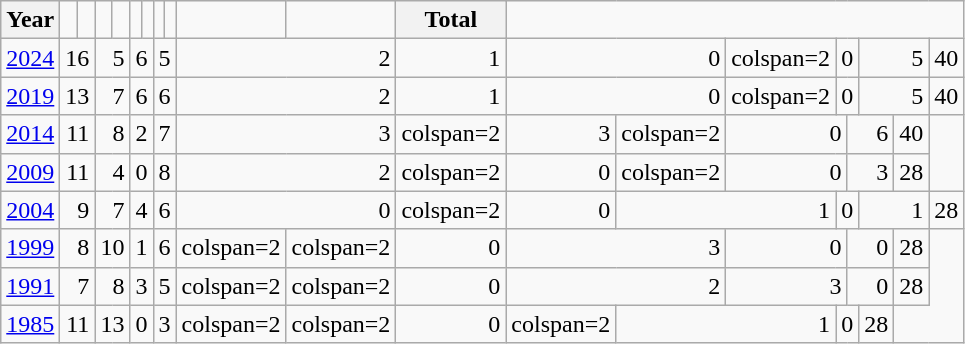<table class="wikitable" style="text-align:right; padding-left:1em">
<tr>
<th align="left">Year</th>
<td></td>
<td></td>
<td></td>
<td></td>
<td></td>
<td></td>
<td></td>
<td></td>
<td></td>
<td></td>
<th align="left">Total</th>
</tr>
<tr>
<td align=left><a href='#'>2024</a></td>
<td colspan=2>16</td>
<td colspan=2>5</td>
<td colspan=2>6</td>
<td colspan=2>5</td>
<td colspan=2>2</td>
<td colspan=2>1</td>
<td colspan=2>0</td>
<td>colspan=2 </td>
<td colspan=2>0</td>
<td colspan=2>5</td>
<td>40</td>
</tr>
<tr>
<td align=left><a href='#'>2019</a></td>
<td colspan=2>13</td>
<td colspan=2>7</td>
<td colspan=2>6</td>
<td colspan=2>6</td>
<td colspan=2>2</td>
<td colspan=2>1</td>
<td colspan=2>0</td>
<td>colspan=2 </td>
<td colspan=2>0</td>
<td colspan=2>5</td>
<td>40</td>
</tr>
<tr>
<td align=left><a href='#'>2014</a></td>
<td colspan=2>11</td>
<td colspan=2>8</td>
<td colspan=2>2</td>
<td colspan=2>7</td>
<td colspan=2>3</td>
<td>colspan=2 </td>
<td colspan=2>3</td>
<td>colspan=2 </td>
<td colspan=2>0</td>
<td colspan=2>6</td>
<td>40</td>
</tr>
<tr>
<td align=left><a href='#'>2009</a></td>
<td colspan=2>11</td>
<td colspan=2>4</td>
<td colspan=2>0</td>
<td colspan=2>8</td>
<td colspan=2>2</td>
<td>colspan=2 </td>
<td colspan=2>0</td>
<td>colspan=2 </td>
<td colspan=2>0</td>
<td colspan=2>3</td>
<td>28</td>
</tr>
<tr>
<td align=left><a href='#'>2004</a></td>
<td colspan=2>9</td>
<td colspan=2>7</td>
<td colspan=2>4</td>
<td colspan=2>6</td>
<td colspan=2>0</td>
<td>colspan=2 </td>
<td colspan=2>0</td>
<td colspan=2>1</td>
<td colspan=2>0</td>
<td colspan=2>1</td>
<td>28</td>
</tr>
<tr>
<td align=left><a href='#'>1999</a></td>
<td colspan=2>8</td>
<td colspan=2>10</td>
<td colspan=2>1</td>
<td colspan=2>6</td>
<td>colspan=2 </td>
<td>colspan=2 </td>
<td colspan=2>0</td>
<td colspan=2>3</td>
<td colspan=2>0</td>
<td colspan=2>0</td>
<td>28</td>
</tr>
<tr>
<td align=left><a href='#'>1991</a></td>
<td colspan=2>7</td>
<td colspan=2>8</td>
<td colspan=2>3</td>
<td colspan=2>5</td>
<td>colspan=2 </td>
<td>colspan=2 </td>
<td colspan=2>0</td>
<td colspan=2>2</td>
<td colspan=2>3</td>
<td colspan=2>0</td>
<td>28</td>
</tr>
<tr>
<td align=left><a href='#'>1985</a></td>
<td colspan=2>11</td>
<td colspan=2>13</td>
<td colspan=2>0</td>
<td colspan=2>3</td>
<td>colspan=2 </td>
<td>colspan=2 </td>
<td colspan=2>0</td>
<td>colspan=2 </td>
<td colspan=2>1</td>
<td colspan=2>0</td>
<td>28</td>
</tr>
</table>
